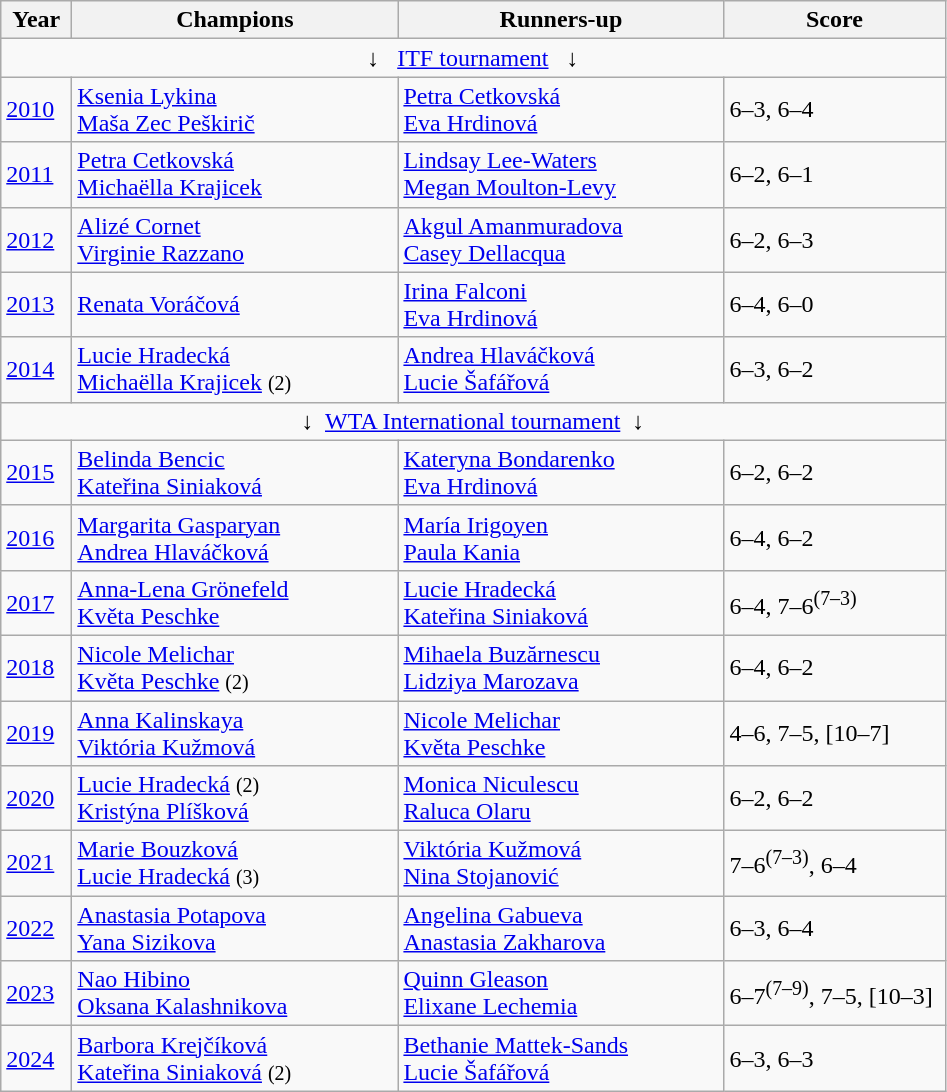<table class="wikitable">
<tr>
<th style="width:40px">Year</th>
<th style="width:210px">Champions</th>
<th style="width:210px">Runners-up</th>
<th style="width:140px" class="unsortable">Score</th>
</tr>
<tr>
<td colspan="5" align="center">↓   <a href='#'>ITF tournament</a>   ↓</td>
</tr>
<tr>
<td><a href='#'>2010</a></td>
<td> <a href='#'>Ksenia Lykina</a> <br>  <a href='#'>Maša Zec Peškirič</a></td>
<td> <a href='#'>Petra Cetkovská</a> <br>  <a href='#'>Eva Hrdinová</a></td>
<td>6–3, 6–4</td>
</tr>
<tr>
<td><a href='#'>2011</a></td>
<td> <a href='#'>Petra Cetkovská</a> <br>  <a href='#'>Michaëlla Krajicek</a></td>
<td> <a href='#'>Lindsay Lee-Waters</a> <br>  <a href='#'>Megan Moulton-Levy</a></td>
<td>6–2, 6–1</td>
</tr>
<tr>
<td><a href='#'>2012</a></td>
<td> <a href='#'>Alizé Cornet</a> <br>  <a href='#'>Virginie Razzano</a></td>
<td> <a href='#'>Akgul Amanmuradova</a> <br>  <a href='#'>Casey Dellacqua</a></td>
<td>6–2, 6–3</td>
</tr>
<tr>
<td><a href='#'>2013</a></td>
<td> <a href='#'>Renata Voráčová</a> <br> </td>
<td> <a href='#'>Irina Falconi</a> <br>  <a href='#'>Eva Hrdinová</a></td>
<td>6–4, 6–0</td>
</tr>
<tr>
<td><a href='#'>2014</a></td>
<td> <a href='#'>Lucie Hradecká</a> <br>  <a href='#'>Michaëlla Krajicek</a> <small> (2) </small></td>
<td> <a href='#'>Andrea Hlaváčková</a> <br>  <a href='#'>Lucie Šafářová</a></td>
<td>6–3, 6–2</td>
</tr>
<tr>
<td colspan="5" align="center">↓  <a href='#'>WTA International tournament</a>  ↓</td>
</tr>
<tr>
<td><a href='#'>2015</a></td>
<td> <a href='#'>Belinda Bencic</a> <br>  <a href='#'>Kateřina Siniaková</a></td>
<td> <a href='#'>Kateryna Bondarenko</a> <br>  <a href='#'>Eva Hrdinová</a></td>
<td>6–2, 6–2</td>
</tr>
<tr>
<td><a href='#'>2016</a></td>
<td> <a href='#'>Margarita Gasparyan</a> <br>  <a href='#'>Andrea Hlaváčková</a></td>
<td> <a href='#'>María Irigoyen</a> <br>  <a href='#'>Paula Kania</a></td>
<td>6–4, 6–2</td>
</tr>
<tr>
<td><a href='#'>2017</a></td>
<td> <a href='#'>Anna-Lena Grönefeld</a> <br>  <a href='#'>Květa Peschke</a></td>
<td> <a href='#'>Lucie Hradecká</a> <br>  <a href='#'>Kateřina Siniaková</a></td>
<td>6–4, 7–6<sup>(7–3)</sup></td>
</tr>
<tr>
<td><a href='#'>2018</a></td>
<td> <a href='#'>Nicole Melichar</a> <br>  <a href='#'>Květa Peschke</a> <small>(2)</small></td>
<td> <a href='#'>Mihaela Buzărnescu</a> <br>  <a href='#'>Lidziya Marozava</a></td>
<td>6–4, 6–2</td>
</tr>
<tr>
<td><a href='#'>2019</a></td>
<td> <a href='#'>Anna Kalinskaya</a> <br>  <a href='#'>Viktória Kužmová</a></td>
<td> <a href='#'>Nicole Melichar</a> <br>  <a href='#'>Květa Peschke</a></td>
<td>4–6, 7–5, [10–7]</td>
</tr>
<tr>
<td><a href='#'>2020</a></td>
<td> <a href='#'>Lucie Hradecká</a> <small>(2)</small> <br>  <a href='#'>Kristýna Plíšková</a></td>
<td> <a href='#'>Monica Niculescu</a> <br>  <a href='#'>Raluca Olaru</a></td>
<td>6–2, 6–2</td>
</tr>
<tr>
<td><a href='#'>2021</a></td>
<td> <a href='#'>Marie Bouzková</a> <br>  <a href='#'>Lucie Hradecká</a> <small>(3)</small></td>
<td> <a href='#'>Viktória Kužmová</a> <br>  <a href='#'>Nina Stojanović</a></td>
<td>7–6<sup>(7–3)</sup>, 6–4</td>
</tr>
<tr>
<td><a href='#'>2022</a></td>
<td> <a href='#'>Anastasia Potapova</a> <br>  <a href='#'>Yana Sizikova</a></td>
<td> <a href='#'>Angelina Gabueva</a> <br>  <a href='#'>Anastasia Zakharova</a></td>
<td>6–3, 6–4</td>
</tr>
<tr>
<td><a href='#'>2023</a></td>
<td> <a href='#'>Nao Hibino</a> <br>  <a href='#'>Oksana Kalashnikova</a></td>
<td> <a href='#'>Quinn Gleason</a> <br>  <a href='#'>Elixane Lechemia</a></td>
<td>6–7<sup>(7–9)</sup>, 7–5, [10–3]</td>
</tr>
<tr>
<td><a href='#'>2024</a></td>
<td> <a href='#'>Barbora Krejčíková</a> <br>  <a href='#'>Kateřina Siniaková</a> <small>(2)</small></td>
<td> <a href='#'>Bethanie Mattek-Sands</a> <br>  <a href='#'>Lucie Šafářová</a></td>
<td>6–3, 6–3</td>
</tr>
</table>
